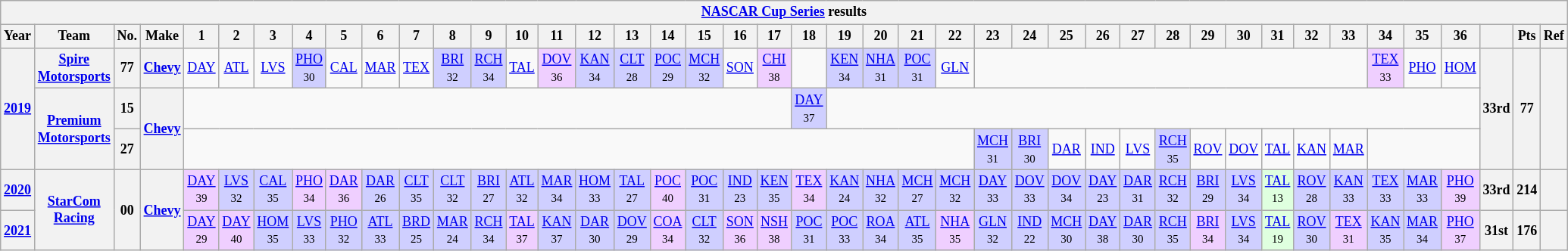<table class="wikitable" style="text-align:center; font-size:75%">
<tr>
<th colspan=45><a href='#'>NASCAR Cup Series</a> results</th>
</tr>
<tr>
<th>Year</th>
<th>Team</th>
<th>No.</th>
<th>Make</th>
<th>1</th>
<th>2</th>
<th>3</th>
<th>4</th>
<th>5</th>
<th>6</th>
<th>7</th>
<th>8</th>
<th>9</th>
<th>10</th>
<th>11</th>
<th>12</th>
<th>13</th>
<th>14</th>
<th>15</th>
<th>16</th>
<th>17</th>
<th>18</th>
<th>19</th>
<th>20</th>
<th>21</th>
<th>22</th>
<th>23</th>
<th>24</th>
<th>25</th>
<th>26</th>
<th>27</th>
<th>28</th>
<th>29</th>
<th>30</th>
<th>31</th>
<th>32</th>
<th>33</th>
<th>34</th>
<th>35</th>
<th>36</th>
<th></th>
<th>Pts</th>
<th>Ref</th>
</tr>
<tr>
<th rowspan=3><a href='#'>2019</a></th>
<th><a href='#'>Spire Motorsports</a></th>
<th>77</th>
<th><a href='#'>Chevy</a></th>
<td><a href='#'>DAY</a></td>
<td><a href='#'>ATL</a></td>
<td><a href='#'>LVS</a></td>
<td style="background:#CFCFFF;"><a href='#'>PHO</a><br><small>30</small></td>
<td><a href='#'>CAL</a></td>
<td><a href='#'>MAR</a></td>
<td><a href='#'>TEX</a></td>
<td style="background:#CFCFFF;"><a href='#'>BRI</a><br><small>32</small></td>
<td style="background:#CFCFFF;"><a href='#'>RCH</a><br><small>34</small></td>
<td><a href='#'>TAL</a></td>
<td style="background:#EFCFFF;"><a href='#'>DOV</a><br><small>36</small></td>
<td style="background:#CFCFFF;"><a href='#'>KAN</a><br><small>34</small></td>
<td style="background:#CFCFFF;"><a href='#'>CLT</a><br><small>28</small></td>
<td style="background:#CFCFFF;"><a href='#'>POC</a><br><small>29</small></td>
<td style="background:#CFCFFF;"><a href='#'>MCH</a><br><small>32</small></td>
<td><a href='#'>SON</a></td>
<td style="background:#EFCFFF;"><a href='#'>CHI</a><br><small>38</small></td>
<td></td>
<td style="background:#CFCFFF;"><a href='#'>KEN</a><br><small>34</small></td>
<td style="background:#CFCFFF;"><a href='#'>NHA</a><br><small>31</small></td>
<td style="background:#CFCFFF;"><a href='#'>POC</a><br><small>31</small></td>
<td><a href='#'>GLN</a></td>
<td colspan=11></td>
<td style="background:#EFCFFF;"><a href='#'>TEX</a><br><small>33</small></td>
<td><a href='#'>PHO</a></td>
<td><a href='#'>HOM</a></td>
<th rowspan=3>33rd</th>
<th rowspan=3>77</th>
<th rowspan=3></th>
</tr>
<tr>
<th rowspan=2><a href='#'>Premium Motorsports</a></th>
<th>15</th>
<th rowspan=2><a href='#'>Chevy</a></th>
<td colspan=17></td>
<td style="background:#CFCFFF;"><a href='#'>DAY</a><br><small>37</small></td>
<td colspan=18></td>
</tr>
<tr>
<th>27</th>
<td colspan=22></td>
<td style="background:#CFCFFF;"><a href='#'>MCH</a><br><small>31</small></td>
<td style="background:#CFCFFF;"><a href='#'>BRI</a><br><small>30</small></td>
<td><a href='#'>DAR</a></td>
<td><a href='#'>IND</a></td>
<td><a href='#'>LVS</a></td>
<td style="background:#CFCFFF;"><a href='#'>RCH</a><br><small>35</small></td>
<td><a href='#'>ROV</a></td>
<td><a href='#'>DOV</a></td>
<td><a href='#'>TAL</a></td>
<td><a href='#'>KAN</a></td>
<td><a href='#'>MAR</a></td>
<td colspan=3></td>
</tr>
<tr>
<th><a href='#'>2020</a></th>
<th rowspan=2><a href='#'>StarCom Racing</a></th>
<th rowspan=2>00</th>
<th rowspan=2><a href='#'>Chevy</a></th>
<td style="background:#EFCFFF;"><a href='#'>DAY</a><br><small>39</small></td>
<td style="background:#CFCFFF;"><a href='#'>LVS</a><br><small>32</small></td>
<td style="background:#CFCFFF;"><a href='#'>CAL</a><br><small>35</small></td>
<td style="background:#EFCFFF;"><a href='#'>PHO</a><br><small>34</small></td>
<td style="background:#EFCFFF;"><a href='#'>DAR</a><br><small>36</small></td>
<td style="background:#CFCFFF;"><a href='#'>DAR</a><br><small>26</small></td>
<td style="background:#CFCFFF;"><a href='#'>CLT</a><br><small>35</small></td>
<td style="background:#CFCFFF;"><a href='#'>CLT</a><br><small>32</small></td>
<td style="background:#CFCFFF;"><a href='#'>BRI</a><br><small>27</small></td>
<td style="background:#CFCFFF;"><a href='#'>ATL</a><br><small>32</small></td>
<td style="background:#CFCFFF;"><a href='#'>MAR</a><br><small>34</small></td>
<td style="background:#CFCFFF;"><a href='#'>HOM</a><br><small>33</small></td>
<td style="background:#CFCFFF;"><a href='#'>TAL</a><br><small>27</small></td>
<td style="background:#EFCFFF;"><a href='#'>POC</a><br><small>40</small></td>
<td style="background:#CFCFFF;"><a href='#'>POC</a><br><small>31</small></td>
<td style="background:#CFCFFF;"><a href='#'>IND</a><br><small>23</small></td>
<td style="background:#CFCFFF;"><a href='#'>KEN</a><br><small>35</small></td>
<td style="background:#EFCFFF;"><a href='#'>TEX</a><br><small>34</small></td>
<td style="background:#CFCFFF;"><a href='#'>KAN</a><br><small>24</small></td>
<td style="background:#CFCFFF;"><a href='#'>NHA</a><br><small>32</small></td>
<td style="background:#CFCFFF;"><a href='#'>MCH</a><br><small>27</small></td>
<td style="background:#CFCFFF;"><a href='#'>MCH</a><br><small>32</small></td>
<td style="background:#CFCFFF;"><a href='#'>DAY</a><br><small>33</small></td>
<td style="background:#CFCFFF;"><a href='#'>DOV</a><br><small>33</small></td>
<td style="background:#CFCFFF;"><a href='#'>DOV</a><br><small>34</small></td>
<td style="background:#CFCFFF;"><a href='#'>DAY</a><br><small>23</small></td>
<td style="background:#CFCFFF;"><a href='#'>DAR</a><br><small>31</small></td>
<td style="background:#CFCFFF;"><a href='#'>RCH</a><br><small>32</small></td>
<td style="background:#CFCFFF;"><a href='#'>BRI</a><br><small>29</small></td>
<td style="background:#CFCFFF;"><a href='#'>LVS</a><br><small>34</small></td>
<td style="background:#DFFFDF;"><a href='#'>TAL</a><br><small>13</small></td>
<td style="background:#CFCFFF;"><a href='#'>ROV</a><br><small>28</small></td>
<td style="background:#CFCFFF;"><a href='#'>KAN</a><br><small>33</small></td>
<td style="background:#CFCFFF;"><a href='#'>TEX</a><br><small>33</small></td>
<td style="background:#CFCFFF;"><a href='#'>MAR</a><br><small>33</small></td>
<td style="background:#EFCFFF;"><a href='#'>PHO</a><br><small>39</small></td>
<th>33rd</th>
<th>214</th>
<th></th>
</tr>
<tr>
<th><a href='#'>2021</a></th>
<td style="background:#EFCFFF;"><a href='#'>DAY</a><br><small>29</small></td>
<td style="background:#EFCFFF;"><a href='#'>DAY</a><br><small>40</small></td>
<td style="background:#CFCFFF;"><a href='#'>HOM</a><br><small>35</small></td>
<td style="background:#CFCFFF;"><a href='#'>LVS</a><br><small>33</small></td>
<td style="background:#CFCFFF;"><a href='#'>PHO</a><br><small>32</small></td>
<td style="background:#CFCFFF;"><a href='#'>ATL</a><br><small>33</small></td>
<td style="background:#CFCFFF;"><a href='#'>BRD</a><br><small>25</small></td>
<td style="background:#CFCFFF;"><a href='#'>MAR</a><br><small>24</small></td>
<td style="background:#CFCFFF;"><a href='#'>RCH</a><br><small>34</small></td>
<td style="background:#EFCFFF;"><a href='#'>TAL</a><br><small>37</small></td>
<td style="background:#CFCFFF;"><a href='#'>KAN</a><br><small>37</small></td>
<td style="background:#CFCFFF;"><a href='#'>DAR</a><br><small>30</small></td>
<td style="background:#CFCFFF;"><a href='#'>DOV</a><br><small>29</small></td>
<td style="background:#EFCFFF;"><a href='#'>COA</a><br><small>34</small></td>
<td style="background:#CFCFFF;"><a href='#'>CLT</a><br><small>32</small></td>
<td style="background:#EFCFFF;"><a href='#'>SON</a><br><small>36</small></td>
<td style="background:#EFCFFF;"><a href='#'>NSH</a><br><small>38</small></td>
<td style="background:#CFCFFF;"><a href='#'>POC</a><br><small>31</small></td>
<td style="background:#CFCFFF;"><a href='#'>POC</a><br><small>33</small></td>
<td style="background:#CFCFFF;"><a href='#'>ROA</a><br><small>34</small></td>
<td style="background:#CFCFFF;"><a href='#'>ATL</a><br><small>35</small></td>
<td style="background:#EFCFFF;"><a href='#'>NHA</a><br><small>35</small></td>
<td style="background:#CFCFFF;"><a href='#'>GLN</a><br><small>32</small></td>
<td style="background:#CFCFFF;"><a href='#'>IND</a><br><small>22</small></td>
<td style="background:#CFCFFF;"><a href='#'>MCH</a><br><small>30</small></td>
<td style="background:#CFCFFF;"><a href='#'>DAY</a><br><small>38</small></td>
<td style="background:#CFCFFF;"><a href='#'>DAR</a><br><small>30</small></td>
<td style="background:#CFCFFF;"><a href='#'>RCH</a><br><small>35</small></td>
<td style="background:#EFCFFF;"><a href='#'>BRI</a><br><small>34</small></td>
<td style="background:#CFCFFF;"><a href='#'>LVS</a><br><small>34</small></td>
<td style="background:#DFFFDF;"><a href='#'>TAL</a><br><small>19</small></td>
<td style="background:#CFCFFF;"><a href='#'>ROV</a><br><small>30</small></td>
<td style="background:#EFCFFF;"><a href='#'>TEX</a><br><small>31</small></td>
<td style="background:#CFCFFF;"><a href='#'>KAN</a><br><small>35</small></td>
<td style="background:#CFCFFF;"><a href='#'>MAR</a><br><small>34</small></td>
<td style="background:#EFCFFF;"><a href='#'>PHO</a><br><small>37</small></td>
<th>31st</th>
<th>176</th>
<th></th>
</tr>
</table>
